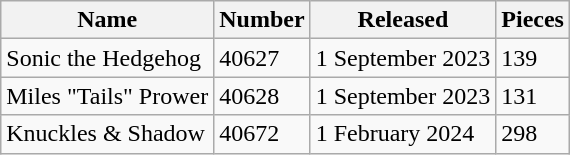<table class="wikitable sortable plainrowheaders">
<tr>
<th>Name</th>
<th>Number</th>
<th>Released</th>
<th>Pieces</th>
</tr>
<tr>
<td>Sonic the Hedgehog</td>
<td>40627</td>
<td>1 September 2023</td>
<td>139</td>
</tr>
<tr>
<td>Miles "Tails" Prower</td>
<td>40628</td>
<td>1 September 2023</td>
<td>131</td>
</tr>
<tr>
<td>Knuckles & Shadow</td>
<td>40672</td>
<td>1 February 2024</td>
<td>298</td>
</tr>
</table>
